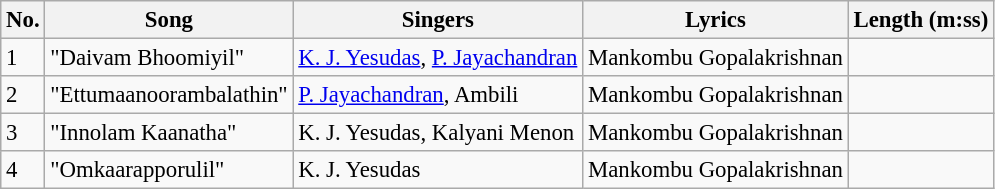<table class="wikitable" style="font-size:95%;">
<tr>
<th>No.</th>
<th>Song</th>
<th>Singers</th>
<th>Lyrics</th>
<th>Length (m:ss)</th>
</tr>
<tr>
<td>1</td>
<td>"Daivam Bhoomiyil"</td>
<td><a href='#'>K. J. Yesudas</a>, <a href='#'>P. Jayachandran</a></td>
<td>Mankombu Gopalakrishnan</td>
<td></td>
</tr>
<tr>
<td>2</td>
<td>"Ettumaanoorambalathin"</td>
<td><a href='#'>P. Jayachandran</a>, Ambili</td>
<td>Mankombu Gopalakrishnan</td>
<td></td>
</tr>
<tr>
<td>3</td>
<td>"Innolam Kaanatha"</td>
<td>K. J. Yesudas, Kalyani Menon</td>
<td>Mankombu Gopalakrishnan</td>
<td></td>
</tr>
<tr>
<td>4</td>
<td>"Omkaarapporulil"</td>
<td>K. J. Yesudas</td>
<td>Mankombu Gopalakrishnan</td>
<td></td>
</tr>
</table>
